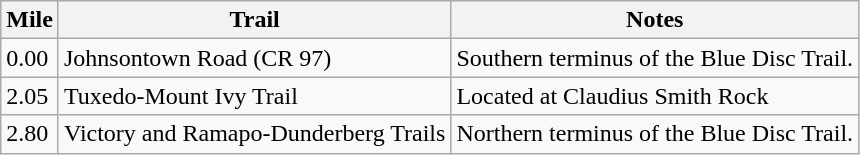<table class="wikitable">
<tr>
<th>Mile</th>
<th>Trail</th>
<th>Notes</th>
</tr>
<tr>
<td>0.00</td>
<td>Johnsontown Road (CR 97)</td>
<td>Southern terminus of the Blue Disc Trail.</td>
</tr>
<tr>
<td>2.05</td>
<td>Tuxedo-Mount Ivy Trail</td>
<td>Located at Claudius Smith Rock</td>
</tr>
<tr>
<td>2.80</td>
<td>Victory and Ramapo-Dunderberg Trails</td>
<td>Northern terminus of the Blue Disc Trail.</td>
</tr>
</table>
